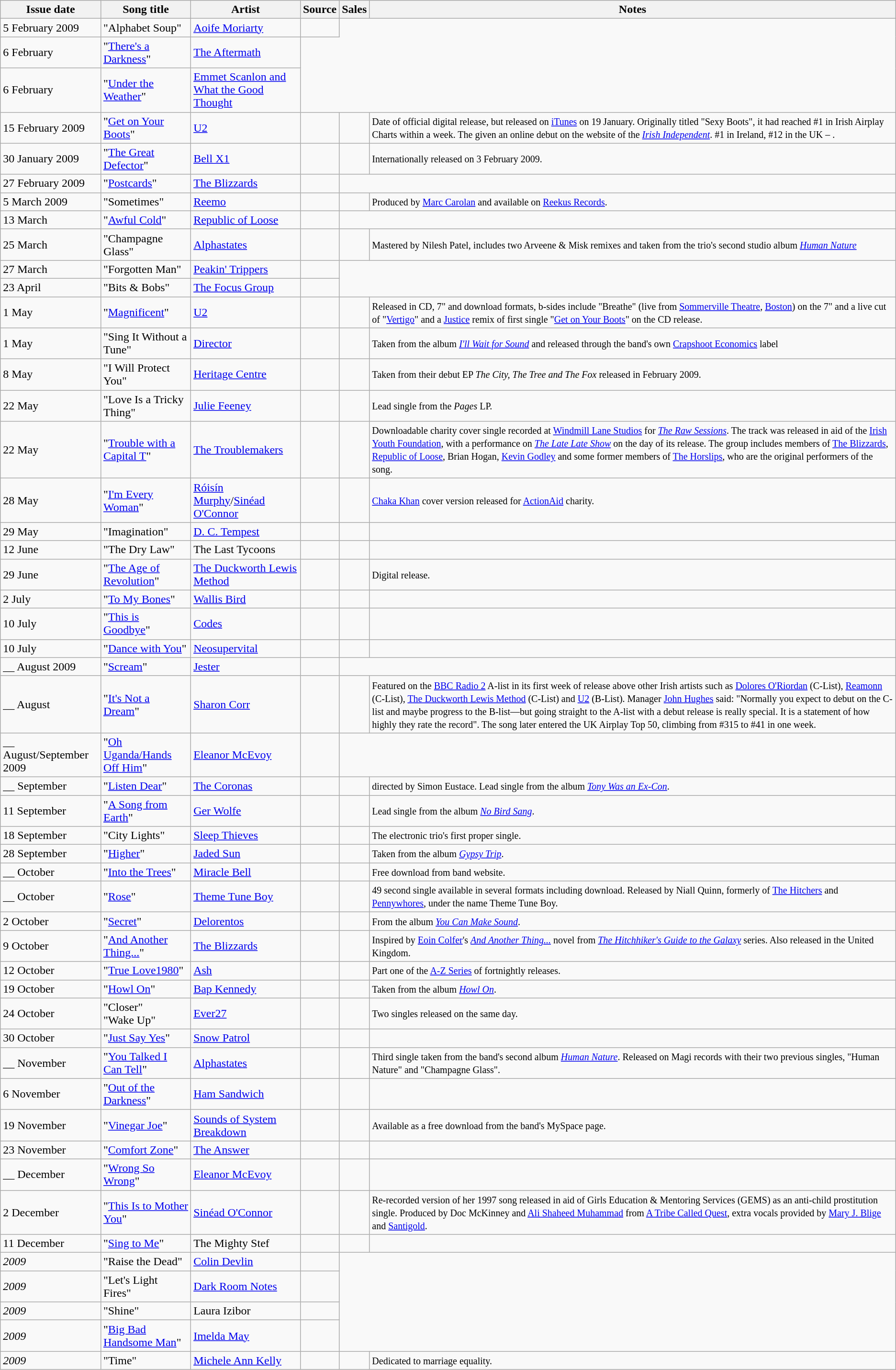<table class="wikitable">
<tr>
<th>Issue date</th>
<th>Song title</th>
<th>Artist</th>
<th>Source</th>
<th>Sales</th>
<th>Notes</th>
</tr>
<tr>
<td>5 February 2009</td>
<td>"Alphabet Soup"</td>
<td><a href='#'>Aoife Moriarty</a></td>
<td></td>
</tr>
<tr>
<td>6 February</td>
<td>"<a href='#'>There's a Darkness</a>"</td>
<td><a href='#'>The Aftermath</a></td>
</tr>
<tr>
<td>6 February</td>
<td>"<a href='#'>Under the Weather</a>"</td>
<td><a href='#'>Emmet Scanlon and What the Good Thought</a></td>
</tr>
<tr>
<td>15 February 2009</td>
<td>"<a href='#'>Get on Your Boots</a>"</td>
<td><a href='#'>U2</a></td>
<td></td>
<td></td>
<td><small>Date of official digital release, but released on <a href='#'>iTunes</a> on 19 January. Originally titled "Sexy Boots", it had reached #1 in Irish Airplay Charts within a week. The  given an online debut on the website of the <em><a href='#'>Irish Independent</a></em>. #1 in Ireland, #12 in the UK – .</small></td>
</tr>
<tr>
<td>30 January 2009</td>
<td>"<a href='#'>The Great Defector</a>"</td>
<td><a href='#'>Bell X1</a></td>
<td></td>
<td></td>
<td><small>Internationally released on 3 February 2009.</small></td>
</tr>
<tr>
<td>27 February 2009</td>
<td>"<a href='#'>Postcards</a>"</td>
<td><a href='#'>The Blizzards</a></td>
<td></td>
</tr>
<tr>
<td>5 March 2009</td>
<td>"Sometimes"</td>
<td><a href='#'>Reemo</a></td>
<td></td>
<td></td>
<td><small>Produced by <a href='#'>Marc Carolan</a> and available on <a href='#'>Reekus Records</a>.</small></td>
</tr>
<tr>
<td>13 March</td>
<td>"<a href='#'>Awful Cold</a>"</td>
<td><a href='#'>Republic of Loose</a></td>
<td></td>
</tr>
<tr>
<td>25 March</td>
<td>"Champagne Glass"</td>
<td><a href='#'>Alphastates</a></td>
<td></td>
<td></td>
<td><small>Mastered by Nilesh Patel, includes two Arveene & Misk remixes and taken from the trio's second studio album <em><a href='#'>Human Nature</a></em></small></td>
</tr>
<tr>
<td>27 March</td>
<td>"Forgotten Man"</td>
<td><a href='#'>Peakin' Trippers</a></td>
<td></td>
</tr>
<tr>
<td>23 April</td>
<td>"Bits & Bobs"</td>
<td><a href='#'>The Focus Group</a></td>
<td></td>
</tr>
<tr>
<td>1 May</td>
<td>"<a href='#'>Magnificent</a>"</td>
<td><a href='#'>U2</a></td>
<td></td>
<td></td>
<td><small>Released in CD, 7" and download formats, b-sides include "Breathe" (live from <a href='#'>Sommerville Theatre</a>, <a href='#'>Boston</a>) on the 7" and a live cut of "<a href='#'>Vertigo</a>" and a <a href='#'>Justice</a> remix of first single "<a href='#'>Get on Your Boots</a>" on the CD release.</small></td>
</tr>
<tr>
<td>1 May</td>
<td>"Sing It Without a Tune"</td>
<td><a href='#'>Director</a></td>
<td></td>
<td></td>
<td><small>Taken from the album <em><a href='#'>I'll Wait for Sound</a></em> and released through the band's own <a href='#'>Crapshoot Economics</a> label</small></td>
</tr>
<tr>
<td>8 May</td>
<td>"I Will Protect You"</td>
<td><a href='#'>Heritage Centre</a></td>
<td></td>
<td></td>
<td><small>Taken from their debut EP <em>The City, The Tree and The Fox</em> released in February 2009.</small></td>
</tr>
<tr>
<td>22 May</td>
<td>"Love Is a Tricky Thing"</td>
<td><a href='#'>Julie Feeney</a></td>
<td></td>
<td></td>
<td><small>Lead single from the <em>Pages</em> LP.</small></td>
</tr>
<tr>
<td>22 May</td>
<td>"<a href='#'>Trouble with a Capital T</a>"</td>
<td><a href='#'>The Troublemakers</a></td>
<td></td>
<td></td>
<td><small>Downloadable charity cover single recorded at <a href='#'>Windmill Lane Studios</a> for <em><a href='#'>The Raw Sessions</a></em>. The track was released in aid of the <a href='#'>Irish Youth Foundation</a>, with a performance on <em><a href='#'>The Late Late Show</a></em> on the day of its release. The group includes members of <a href='#'>The Blizzards</a>, <a href='#'>Republic of Loose</a>, Brian Hogan, <a href='#'>Kevin Godley</a> and some former members of <a href='#'>The Horslips</a>, who are the original performers of the song.</small></td>
</tr>
<tr>
<td>28 May</td>
<td>"<a href='#'>I'm Every Woman</a>"</td>
<td><a href='#'>Róisín Murphy</a>/<a href='#'>Sinéad O'Connor</a></td>
<td></td>
<td></td>
<td><small><a href='#'>Chaka Khan</a> cover version released for <a href='#'>ActionAid</a> charity.</small></td>
</tr>
<tr>
<td>29 May</td>
<td>"Imagination"</td>
<td><a href='#'>D. C. Tempest</a></td>
<td></td>
<td></td>
<td></td>
</tr>
<tr>
<td>12 June</td>
<td>"The Dry Law"</td>
<td>The Last Tycoons</td>
<td></td>
<td></td>
<td></td>
</tr>
<tr>
<td>29 June</td>
<td>"<a href='#'>The Age of Revolution</a>"</td>
<td><a href='#'>The Duckworth Lewis Method</a></td>
<td></td>
<td></td>
<td><small>Digital release.</small></td>
</tr>
<tr>
<td>2 July</td>
<td>"<a href='#'>To My Bones</a>"</td>
<td><a href='#'>Wallis Bird</a></td>
<td></td>
<td></td>
<td><small></small></td>
</tr>
<tr>
<td>10 July</td>
<td>"<a href='#'>This is Goodbye</a>"</td>
<td><a href='#'>Codes</a></td>
<td></td>
<td></td>
<td></td>
</tr>
<tr>
<td>10 July</td>
<td>"<a href='#'>Dance with You</a>"</td>
<td><a href='#'>Neosupervital</a></td>
<td></td>
<td></td>
<td></td>
</tr>
<tr>
<td>__ August 2009</td>
<td>"<a href='#'>Scream</a>"</td>
<td><a href='#'>Jester</a></td>
<td></td>
</tr>
<tr>
<td>__ August</td>
<td>"<a href='#'>It's Not a Dream</a>"</td>
<td><a href='#'>Sharon Corr</a></td>
<td></td>
<td></td>
<td><small>Featured on the <a href='#'>BBC Radio 2</a> A-list in its first week of release above other Irish artists such as <a href='#'>Dolores O'Riordan</a> (C-List), <a href='#'>Reamonn</a> (C-List), <a href='#'>The Duckworth Lewis Method</a> (C-List) and <a href='#'>U2</a> (B-List). Manager <a href='#'>John Hughes</a> said: "Normally you expect to debut on the C-list and maybe progress to the B-list—but going straight to the A-list with a debut release is really special. It is a statement of how highly they rate the record". The song later entered the UK Airplay Top 50, climbing from #315 to #41 in one week.</small></td>
</tr>
<tr>
<td>__ August/September 2009</td>
<td>"<a href='#'>Oh Uganda/Hands Off Him</a>"</td>
<td><a href='#'>Eleanor McEvoy</a></td>
<td></td>
</tr>
<tr>
<td>__ September</td>
<td>"<a href='#'>Listen Dear</a>"</td>
<td><a href='#'>The Coronas</a></td>
<td></td>
<td></td>
<td><small> directed by Simon Eustace. Lead single from the album <em><a href='#'>Tony Was an Ex-Con</a></em>.</small></td>
</tr>
<tr>
<td>11 September</td>
<td>"<a href='#'>A Song from Earth</a>"</td>
<td><a href='#'>Ger Wolfe</a></td>
<td></td>
<td></td>
<td><small>Lead single from the album <em><a href='#'>No Bird Sang</a></em>.</small></td>
</tr>
<tr>
<td>18 September</td>
<td>"City Lights"</td>
<td><a href='#'>Sleep Thieves</a></td>
<td></td>
<td></td>
<td><small>The electronic trio's first proper single.</small></td>
</tr>
<tr>
<td>28 September</td>
<td>"<a href='#'>Higher</a>"</td>
<td><a href='#'>Jaded Sun</a></td>
<td></td>
<td></td>
<td><small>Taken from the album <em><a href='#'>Gypsy Trip</a></em>.</small></td>
</tr>
<tr>
<td>__ October</td>
<td>"<a href='#'>Into the Trees</a>"</td>
<td><a href='#'>Miracle Bell</a></td>
<td></td>
<td></td>
<td><small>Free download from band website.</small></td>
</tr>
<tr>
<td>__ October</td>
<td>"<a href='#'>Rose</a>"</td>
<td><a href='#'>Theme Tune Boy</a></td>
<td></td>
<td></td>
<td><small>49 second single available in several formats including download. Released by Niall Quinn, formerly of <a href='#'>The Hitchers</a> and <a href='#'>Pennywhores</a>, under the name Theme Tune Boy.</small></td>
</tr>
<tr>
<td>2 October</td>
<td>"<a href='#'>Secret</a>"</td>
<td><a href='#'>Delorentos</a></td>
<td></td>
<td></td>
<td><small>From the album <em><a href='#'>You Can Make Sound</a></em>.</small></td>
</tr>
<tr>
<td>9 October</td>
<td>"<a href='#'>And Another Thing...</a>"</td>
<td><a href='#'>The Blizzards</a></td>
<td></td>
<td></td>
<td><small>Inspired by <a href='#'>Eoin Colfer</a>'s <em><a href='#'>And Another Thing...</a></em> novel from <em><a href='#'>The Hitchhiker's Guide to the Galaxy</a></em> series. Also released in the United Kingdom. </small></td>
</tr>
<tr>
<td>12 October</td>
<td>"<a href='#'>True Love1980</a>"</td>
<td><a href='#'>Ash</a></td>
<td></td>
<td></td>
<td><small>Part one of the <a href='#'>A-Z Series</a> of fortnightly releases.</small></td>
</tr>
<tr>
<td>19 October</td>
<td>"<a href='#'>Howl On</a>"</td>
<td><a href='#'>Bap Kennedy</a></td>
<td></td>
<td></td>
<td><small>Taken from the album <em><a href='#'>Howl On</a></em>.</small></td>
</tr>
<tr>
<td>24 October</td>
<td>"Closer" <br> "Wake Up"</td>
<td><a href='#'>Ever27</a></td>
<td></td>
<td></td>
<td><small>Two singles released on the same day.</small></td>
</tr>
<tr>
<td>30 October</td>
<td>"<a href='#'>Just Say Yes</a>"</td>
<td><a href='#'>Snow Patrol</a></td>
<td></td>
<td></td>
<td></td>
</tr>
<tr>
<td>__ November</td>
<td>"<a href='#'>You Talked I Can Tell</a>"</td>
<td><a href='#'>Alphastates</a></td>
<td></td>
<td></td>
<td><small>Third single taken from the band's second album <em><a href='#'>Human Nature</a></em>. Released on Magi records with their two previous singles, "Human Nature" and "Champagne Glass". </small></td>
</tr>
<tr>
<td>6 November</td>
<td>"<a href='#'>Out of the Darkness</a>"</td>
<td><a href='#'>Ham Sandwich</a></td>
<td></td>
<td></td>
<td></td>
</tr>
<tr>
<td>19 November</td>
<td>"<a href='#'>Vinegar Joe</a>"</td>
<td><a href='#'>Sounds of System Breakdown</a></td>
<td></td>
<td></td>
<td><small>Available as a free download from the band's MySpace page.</small></td>
</tr>
<tr>
<td>23 November</td>
<td>"<a href='#'>Comfort Zone</a>"</td>
<td><a href='#'>The Answer</a></td>
<td></td>
<td></td>
<td></td>
</tr>
<tr>
<td>__ December</td>
<td>"<a href='#'>Wrong So Wrong</a>"</td>
<td><a href='#'>Eleanor McEvoy</a></td>
<td></td>
<td></td>
<td></td>
</tr>
<tr>
<td>2 December</td>
<td>"<a href='#'>This Is to Mother You</a>"</td>
<td><a href='#'>Sinéad O'Connor</a></td>
<td></td>
<td></td>
<td><small>Re-recorded version of her 1997 song released in aid of Girls Education & Mentoring Services (GEMS) as an anti-child prostitution single. Produced by Doc McKinney and <a href='#'>Ali Shaheed Muhammad</a> from <a href='#'>A Tribe Called Quest</a>, extra vocals provided by <a href='#'>Mary J. Blige</a> and <a href='#'>Santigold</a>.</small></td>
</tr>
<tr>
<td>11 December</td>
<td>"<a href='#'>Sing to Me</a>"</td>
<td>The Mighty Stef</td>
<td></td>
<td></td>
<td></td>
</tr>
<tr>
<td><em>2009</em></td>
<td>"Raise the Dead"</td>
<td><a href='#'>Colin Devlin</a></td>
<td></td>
</tr>
<tr>
<td><em>2009</em></td>
<td>"Let's Light Fires"</td>
<td><a href='#'>Dark Room Notes</a></td>
<td></td>
</tr>
<tr>
<td><em>2009</em></td>
<td>"Shine"</td>
<td>Laura Izibor</td>
<td></td>
</tr>
<tr>
<td><em>2009</em></td>
<td>"<a href='#'>Big Bad Handsome Man</a>"</td>
<td><a href='#'>Imelda May</a></td>
<td></td>
</tr>
<tr>
<td><em>2009</em></td>
<td>"Time"</td>
<td><a href='#'>Michele Ann Kelly</a></td>
<td></td>
<td></td>
<td><small>Dedicated to marriage equality.</small></td>
</tr>
</table>
